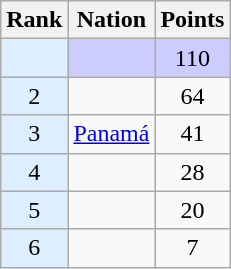<table class="wikitable sortable" style="text-align:center">
<tr>
<th>Rank</th>
<th>Nation</th>
<th>Points</th>
</tr>
<tr style="background-color:#ccccff">
<td bgcolor = DDEEFF></td>
<td align=left></td>
<td>110</td>
</tr>
<tr>
<td bgcolor = DDEEFF>2</td>
<td align=left></td>
<td>64</td>
</tr>
<tr>
<td bgcolor = DDEEFF>3</td>
<td align=left> <a href='#'>Panamá</a></td>
<td>41</td>
</tr>
<tr>
<td bgcolor = DDEEFF>4</td>
<td align=left></td>
<td>28</td>
</tr>
<tr>
<td bgcolor = DDEEFF>5</td>
<td align=left></td>
<td>20</td>
</tr>
<tr>
<td bgcolor = DDEEFF>6</td>
<td align=left></td>
<td>7</td>
</tr>
</table>
